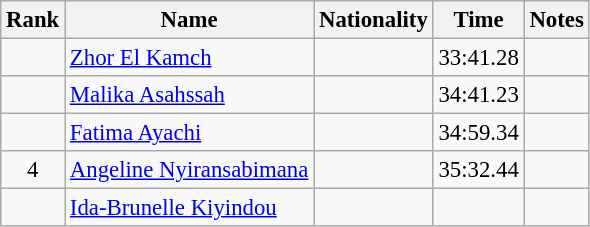<table class="wikitable sortable" style="text-align:center;font-size:95%">
<tr>
<th>Rank</th>
<th>Name</th>
<th>Nationality</th>
<th>Time</th>
<th>Notes</th>
</tr>
<tr>
<td></td>
<td align=left><a href='#'>Zhor El Kamch</a></td>
<td align=left></td>
<td>33:41.28</td>
<td></td>
</tr>
<tr>
<td></td>
<td align=left><a href='#'>Malika Asahssah</a></td>
<td align=left></td>
<td>34:41.23</td>
<td></td>
</tr>
<tr>
<td></td>
<td align=left><a href='#'>Fatima Ayachi</a></td>
<td align=left></td>
<td>34:59.34</td>
<td></td>
</tr>
<tr>
<td>4</td>
<td align=left><a href='#'>Angeline Nyiransabimana</a></td>
<td align=left></td>
<td>35:32.44</td>
<td></td>
</tr>
<tr>
<td></td>
<td align=left><a href='#'>Ida-Brunelle Kiyindou</a></td>
<td align=left></td>
<td></td>
<td></td>
</tr>
</table>
